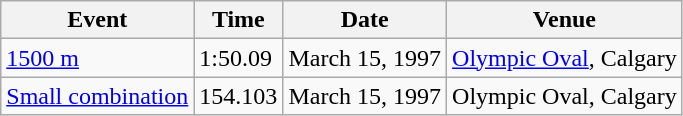<table class='wikitable'>
<tr>
<th>Event</th>
<th>Time</th>
<th>Date</th>
<th>Venue</th>
</tr>
<tr>
<td><a href='#'>1500 m</a></td>
<td>1:50.09</td>
<td>March 15, 1997</td>
<td align=left><a href='#'>Olympic Oval</a>, Calgary</td>
</tr>
<tr>
<td><a href='#'>Small combination</a></td>
<td>154.103</td>
<td>March 15, 1997</td>
<td align=left>Olympic Oval, Calgary</td>
</tr>
</table>
